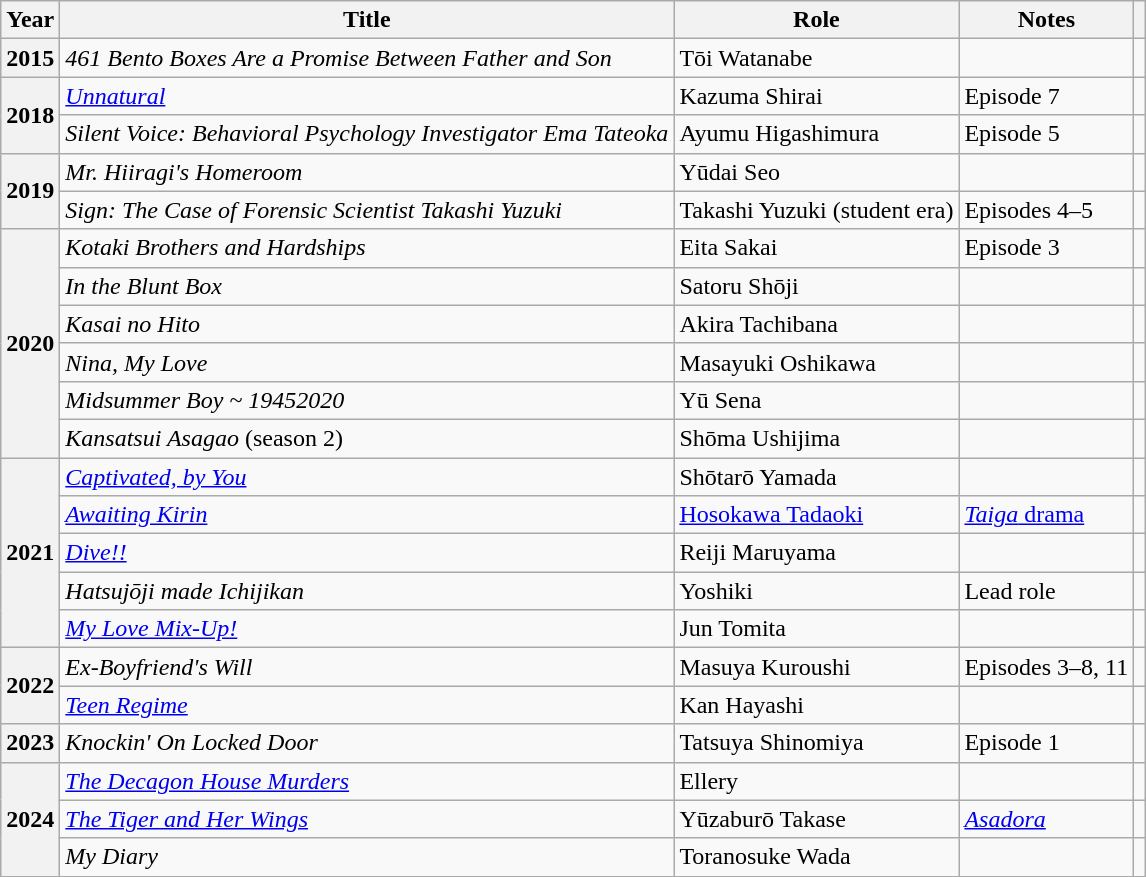<table class="wikitable plainrowheaders sortable"  style=font-size:100%>
<tr>
<th scope="col">Year</th>
<th scope="col">Title</th>
<th scope="col">Role</th>
<th scope="col" class="unsortable">Notes</th>
<th scope="col" class="unsortable"></th>
</tr>
<tr>
<th scope="row">2015</th>
<td><em>461 Bento Boxes Are a Promise Between Father and Son</em></td>
<td>Tōi Watanabe</td>
<td></td>
<td style="text-align:center;"></td>
</tr>
<tr>
<th rowspan="2" scope="row">2018</th>
<td><em><a href='#'>Unnatural</a></em></td>
<td>Kazuma Shirai</td>
<td>Episode 7</td>
<td style="text-align:center;"></td>
</tr>
<tr>
<td><em>Silent Voice: Behavioral Psychology Investigator Ema Tateoka</em></td>
<td>Ayumu Higashimura</td>
<td>Episode 5</td>
<td style="text-align:center;"></td>
</tr>
<tr>
<th rowspan="2" scope="row">2019</th>
<td><em>Mr. Hiiragi's Homeroom</em></td>
<td>Yūdai Seo</td>
<td></td>
<td style="text-align:center;"></td>
</tr>
<tr>
<td><em>Sign: The Case of Forensic Scientist Takashi Yuzuki</em></td>
<td>Takashi Yuzuki (student era)</td>
<td>Episodes 4–5</td>
<td style="text-align:center;"></td>
</tr>
<tr>
<th rowspan="6" scope="row">2020</th>
<td><em>Kotaki Brothers and Hardships</em></td>
<td>Eita Sakai</td>
<td>Episode 3</td>
<td style="text-align:center;"></td>
</tr>
<tr>
<td><em>In the Blunt Box</em></td>
<td>Satoru Shōji</td>
<td></td>
<td style="text-align:center;"></td>
</tr>
<tr>
<td><em>Kasai no Hito</em></td>
<td>Akira Tachibana</td>
<td></td>
<td style="text-align:center;"></td>
</tr>
<tr>
<td><em>Nina, My Love</em></td>
<td>Masayuki Oshikawa</td>
<td></td>
<td style="text-align:center;"></td>
</tr>
<tr>
<td><em>Midsummer Boy ~ 19452020</em></td>
<td>Yū Sena</td>
<td></td>
<td style="text-align:center;"></td>
</tr>
<tr>
<td><em>Kansatsui Asagao</em> (season 2)</td>
<td>Shōma Ushijima</td>
<td></td>
<td style="text-align:center;"></td>
</tr>
<tr>
<th rowspan="5" scope="row">2021</th>
<td><em><a href='#'>Captivated, by You</a></em></td>
<td>Shōtarō Yamada</td>
<td></td>
<td style="text-align:center;"></td>
</tr>
<tr>
<td><em><a href='#'>Awaiting Kirin</a></em></td>
<td><a href='#'>Hosokawa Tadaoki</a></td>
<td><a href='#'><em>Taiga</em> drama</a></td>
<td style="text-align:center;"></td>
</tr>
<tr>
<td><em><a href='#'>Dive!!</a></em></td>
<td>Reiji Maruyama</td>
<td></td>
<td style="text-align:center;"></td>
</tr>
<tr>
<td><em>Hatsujōji made Ichijikan</em></td>
<td>Yoshiki</td>
<td>Lead role</td>
<td style="text-align:center;"></td>
</tr>
<tr>
<td><em><a href='#'>My Love Mix-Up!</a></em></td>
<td>Jun Tomita</td>
<td></td>
<td style="text-align:center;"></td>
</tr>
<tr>
<th rowspan="2" scope="row">2022</th>
<td><em>Ex-Boyfriend's Will</em></td>
<td>Masuya Kuroushi</td>
<td>Episodes 3–8, 11</td>
<td style="text-align:center;"></td>
</tr>
<tr>
<td><em><a href='#'>Teen Regime</a></em></td>
<td>Kan Hayashi</td>
<td></td>
<td style="text-align:center;"></td>
</tr>
<tr>
<th scope="row">2023</th>
<td><em>Knockin' On Locked Door</em></td>
<td>Tatsuya Shinomiya</td>
<td>Episode 1</td>
<td style="text-align:center;"></td>
</tr>
<tr>
<th rowspan="3" scope="row">2024</th>
<td><em><a href='#'>The Decagon House Murders</a></em></td>
<td>Ellery</td>
<td></td>
<td style="text-align:center;"></td>
</tr>
<tr>
<td><em><a href='#'>The Tiger and Her Wings</a></em></td>
<td>Yūzaburō Takase</td>
<td><em><a href='#'>Asadora</a></em></td>
<td style="text-align:center;"></td>
</tr>
<tr>
<td><em>My Diary</em></td>
<td>Toranosuke Wada</td>
<td></td>
<td style="text-align:center;"></td>
</tr>
<tr>
</tr>
</table>
